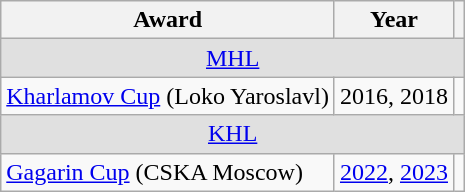<table class="wikitable">
<tr>
<th>Award</th>
<th>Year</th>
<th></th>
</tr>
<tr ALIGN="center" bgcolor="#e0e0e0">
<td colspan="3"><a href='#'>MHL</a></td>
</tr>
<tr>
<td><a href='#'>Kharlamov Cup</a> (Loko Yaroslavl)</td>
<td>2016, 2018</td>
<td></td>
</tr>
<tr ALIGN="center" bgcolor="#e0e0e0">
<td colspan="3"><a href='#'>KHL</a></td>
</tr>
<tr>
<td><a href='#'>Gagarin Cup</a> (CSKA Moscow)</td>
<td><a href='#'>2022</a>, <a href='#'>2023</a></td>
<td></td>
</tr>
</table>
